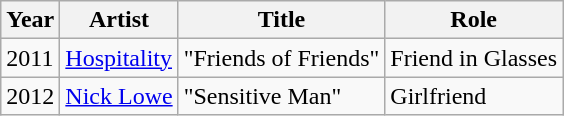<table class="wikitable sortable">
<tr>
<th>Year</th>
<th>Artist</th>
<th>Title</th>
<th>Role</th>
</tr>
<tr>
<td>2011</td>
<td><a href='#'>Hospitality</a></td>
<td>"Friends of Friends"</td>
<td>Friend in Glasses</td>
</tr>
<tr>
<td>2012</td>
<td><a href='#'>Nick Lowe</a></td>
<td>"Sensitive Man"</td>
<td>Girlfriend</td>
</tr>
</table>
